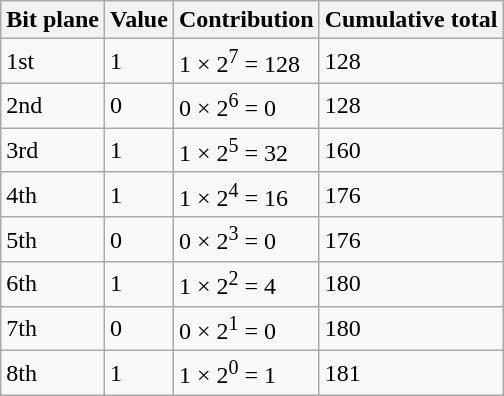<table class="wikitable">
<tr>
<th>Bit plane</th>
<th>Value</th>
<th>Contribution</th>
<th>Cumulative total</th>
</tr>
<tr>
<td>1st</td>
<td>1</td>
<td>1 × 2<sup>7</sup> = 128</td>
<td>128</td>
</tr>
<tr>
<td>2nd</td>
<td>0</td>
<td>0 × 2<sup>6</sup> = 0</td>
<td>128</td>
</tr>
<tr>
<td>3rd</td>
<td>1</td>
<td>1 × 2<sup>5</sup> = 32</td>
<td>160</td>
</tr>
<tr>
<td>4th</td>
<td>1</td>
<td>1 × 2<sup>4</sup> = 16</td>
<td>176</td>
</tr>
<tr>
<td>5th</td>
<td>0</td>
<td>0 × 2<sup>3</sup> = 0</td>
<td>176</td>
</tr>
<tr>
<td>6th</td>
<td>1</td>
<td>1 × 2<sup>2</sup> = 4</td>
<td>180</td>
</tr>
<tr>
<td>7th</td>
<td>0</td>
<td>0 × 2<sup>1</sup> = 0</td>
<td>180</td>
</tr>
<tr>
<td>8th</td>
<td>1</td>
<td>1 × 2<sup>0</sup> = 1</td>
<td>181</td>
</tr>
</table>
